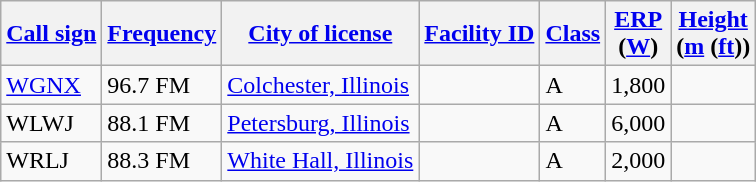<table class="wikitable sortable">
<tr>
<th><a href='#'>Call sign</a></th>
<th data-sort-type="number"><a href='#'>Frequency</a></th>
<th><a href='#'>City of license</a></th>
<th data-sort-type="number"><a href='#'>Facility ID</a></th>
<th><a href='#'>Class</a></th>
<th data-sort-type="number"><a href='#'>ERP</a><br>(<a href='#'>W</a>)</th>
<th data-sort-type="number"><a href='#'>Height</a><br>(<a href='#'>m</a> (<a href='#'>ft</a>))</th>
</tr>
<tr>
<td><a href='#'>WGNX</a></td>
<td>96.7 FM</td>
<td><a href='#'>Colchester, Illinois</a></td>
<td></td>
<td>A</td>
<td>1,800</td>
<td></td>
</tr>
<tr>
<td>WLWJ</td>
<td>88.1 FM</td>
<td><a href='#'>Petersburg, Illinois</a></td>
<td></td>
<td>A</td>
<td>6,000</td>
<td></td>
</tr>
<tr>
<td>WRLJ</td>
<td>88.3 FM</td>
<td><a href='#'>White Hall, Illinois</a></td>
<td></td>
<td>A</td>
<td>2,000</td>
<td></td>
</tr>
</table>
